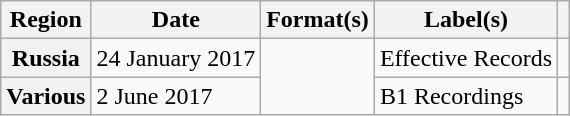<table class="wikitable plainrowheaders">
<tr>
<th scope="col">Region</th>
<th scope="col">Date</th>
<th scope="col">Format(s)</th>
<th scope="col">Label(s)</th>
<th scope="col"></th>
</tr>
<tr>
<th scope="row">Russia</th>
<td>24 January 2017</td>
<td rowspan="4"></td>
<td>Effective Records</td>
<td></td>
</tr>
<tr>
<th scope="row">Various</th>
<td>2 June 2017</td>
<td>B1 Recordings</td>
<td></td>
</tr>
</table>
